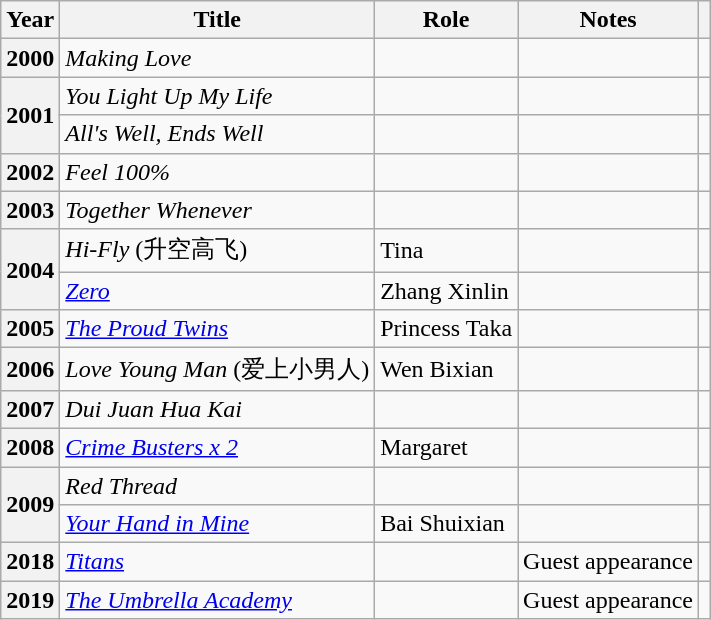<table class="wikitable sortable plainrowheaders">
<tr>
<th scope="col">Year</th>
<th scope="col">Title</th>
<th scope="col">Role</th>
<th scope="col" class="unsortable">Notes</th>
<th scope="col" class="unsortable"></th>
</tr>
<tr>
<th scope="row">2000</th>
<td><em>Making Love</em></td>
<td></td>
<td></td>
<td></td>
</tr>
<tr>
<th scope="row" rowspan="2">2001</th>
<td><em>You Light Up My Life</em></td>
<td></td>
<td></td>
<td></td>
</tr>
<tr>
<td><em>All's Well, Ends Well</em></td>
<td></td>
<td></td>
<td></td>
</tr>
<tr>
<th scope="row">2002</th>
<td><em>Feel 100%</em></td>
<td></td>
<td></td>
<td></td>
</tr>
<tr>
<th scope="row">2003</th>
<td><em>Together Whenever</em></td>
<td></td>
<td></td>
<td></td>
</tr>
<tr>
<th scope="row" rowspan="2">2004</th>
<td><em>Hi-Fly</em> (升空高飞)</td>
<td>Tina</td>
<td></td>
<td></td>
</tr>
<tr>
<td><a href='#'><em>Zero</em></a></td>
<td>Zhang Xinlin</td>
<td></td>
<td></td>
</tr>
<tr>
<th scope="row">2005</th>
<td><a href='#'><em>The Proud Twins</em></a></td>
<td>Princess Taka</td>
<td></td>
<td></td>
</tr>
<tr>
<th scope="row">2006</th>
<td><em>Love Young Man</em> (爱上小男人)</td>
<td>Wen Bixian</td>
<td></td>
<td></td>
</tr>
<tr>
<th scope="row">2007</th>
<td><em>Dui Juan Hua Kai</em></td>
<td></td>
<td></td>
<td></td>
</tr>
<tr>
<th scope="row">2008</th>
<td><em><a href='#'>Crime Busters x 2</a></em></td>
<td>Margaret</td>
<td></td>
<td></td>
</tr>
<tr>
<th scope="row" rowspan="2">2009</th>
<td><em>Red Thread</em></td>
<td></td>
<td></td>
<td></td>
</tr>
<tr>
<td><em><a href='#'>Your Hand in Mine</a></em></td>
<td>Bai Shuixian</td>
<td></td>
<td></td>
</tr>
<tr>
<th scope="row">2018</th>
<td><a href='#'><em>Titans</em></a></td>
<td></td>
<td>Guest appearance</td>
<td></td>
</tr>
<tr>
<th scope="row">2019</th>
<td><em><a href='#'>The Umbrella Academy</a></em></td>
<td></td>
<td>Guest appearance</td>
<td></td>
</tr>
</table>
